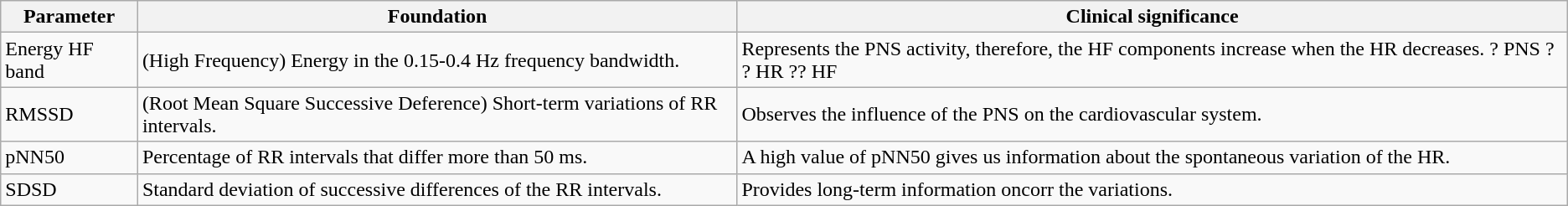<table class="wikitable">
<tr>
<th>Parameter</th>
<th>Foundation</th>
<th>Clinical significance</th>
</tr>
<tr>
<td>Energy HF band</td>
<td>(High Frequency) Energy in the 0.15-0.4 Hz frequency bandwidth.</td>
<td>Represents the PNS activity, therefore, the HF components increase when the HR decreases. ? PNS ? ? HR ?? HF</td>
</tr>
<tr>
<td>RMSSD</td>
<td>(Root Mean Square Successive Deference) Short-term variations of RR intervals.</td>
<td>Observes the influence of the PNS on the cardiovascular system.</td>
</tr>
<tr>
<td>pNN50</td>
<td>Percentage of RR intervals that differ more than 50 ms.</td>
<td>A high value of pNN50 gives us information about the spontaneous variation of the HR.</td>
</tr>
<tr>
<td>SDSD</td>
<td>Standard deviation of successive differences of the RR intervals.</td>
<td>Provides long-term information oncorr the variations.</td>
</tr>
</table>
